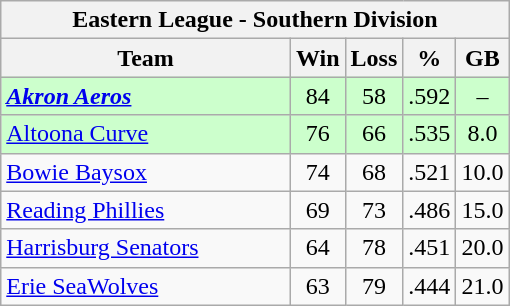<table class="wikitable">
<tr>
<th colspan="5">Eastern League - Southern Division</th>
</tr>
<tr>
<th width="57%">Team</th>
<th>Win</th>
<th>Loss</th>
<th>%</th>
<th>GB</th>
</tr>
<tr align=center bgcolor="#CCFFCC">
<td align=left><strong><em><a href='#'>Akron Aeros</a></em></strong></td>
<td>84</td>
<td>58</td>
<td>.592</td>
<td>–</td>
</tr>
<tr align=center bgcolor="#CCFFCC">
<td align=left><a href='#'>Altoona Curve</a></td>
<td>76</td>
<td>66</td>
<td>.535</td>
<td>8.0</td>
</tr>
<tr align=center>
<td align=left><a href='#'>Bowie Baysox</a></td>
<td>74</td>
<td>68</td>
<td>.521</td>
<td>10.0</td>
</tr>
<tr align=center>
<td align=left><a href='#'>Reading Phillies</a></td>
<td>69</td>
<td>73</td>
<td>.486</td>
<td>15.0</td>
</tr>
<tr align=center>
<td align=left><a href='#'>Harrisburg Senators</a></td>
<td>64</td>
<td>78</td>
<td>.451</td>
<td>20.0</td>
</tr>
<tr align=center>
<td align=left><a href='#'>Erie SeaWolves</a></td>
<td>63</td>
<td>79</td>
<td>.444</td>
<td>21.0</td>
</tr>
</table>
